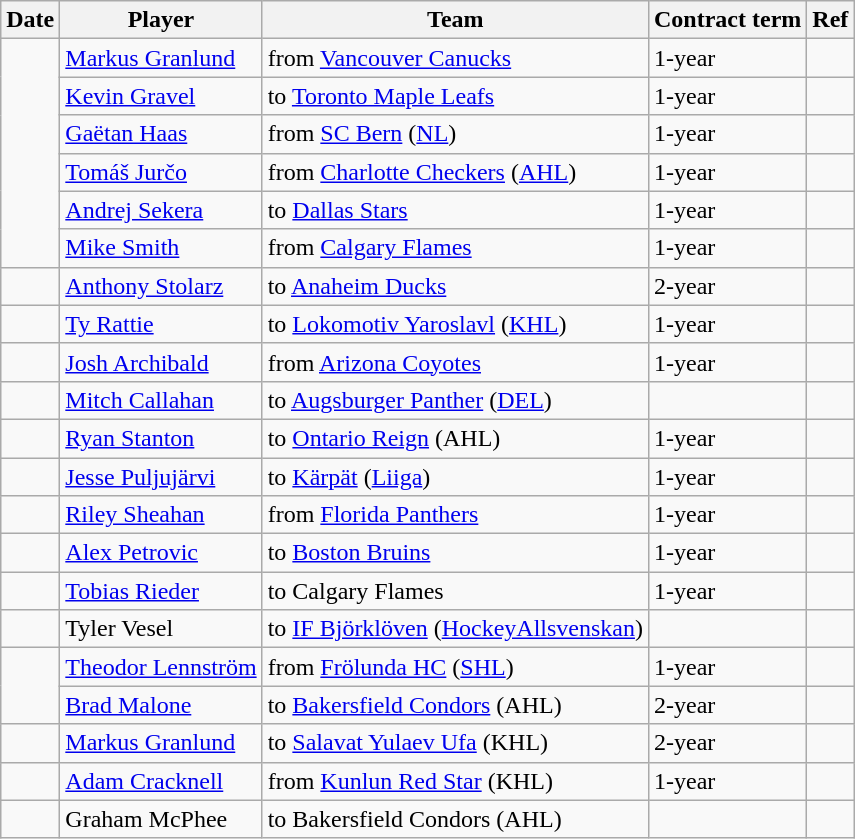<table class="wikitable">
<tr>
<th>Date</th>
<th>Player</th>
<th>Team</th>
<th>Contract term</th>
<th>Ref</th>
</tr>
<tr>
<td rowspan=6></td>
<td><a href='#'>Markus Granlund</a></td>
<td>from <a href='#'>Vancouver Canucks</a></td>
<td>1-year</td>
<td></td>
</tr>
<tr>
<td><a href='#'>Kevin Gravel</a></td>
<td>to <a href='#'>Toronto Maple Leafs</a></td>
<td>1-year</td>
<td></td>
</tr>
<tr>
<td><a href='#'>Gaëtan Haas</a></td>
<td>from <a href='#'>SC Bern</a> (<a href='#'>NL</a>)</td>
<td>1-year</td>
<td></td>
</tr>
<tr>
<td><a href='#'>Tomáš Jurčo</a></td>
<td>from <a href='#'>Charlotte Checkers</a> (<a href='#'>AHL</a>)</td>
<td>1-year</td>
<td></td>
</tr>
<tr>
<td><a href='#'>Andrej Sekera</a></td>
<td>to <a href='#'>Dallas Stars</a></td>
<td>1-year</td>
<td></td>
</tr>
<tr>
<td><a href='#'>Mike Smith</a></td>
<td>from <a href='#'>Calgary Flames</a></td>
<td>1-year</td>
<td></td>
</tr>
<tr>
<td></td>
<td><a href='#'>Anthony Stolarz</a></td>
<td>to <a href='#'>Anaheim Ducks</a></td>
<td>2-year</td>
<td></td>
</tr>
<tr>
<td></td>
<td><a href='#'>Ty Rattie</a></td>
<td>to <a href='#'>Lokomotiv Yaroslavl</a> (<a href='#'>KHL</a>)</td>
<td>1-year</td>
<td></td>
</tr>
<tr>
<td></td>
<td><a href='#'>Josh Archibald</a></td>
<td>from <a href='#'>Arizona Coyotes</a></td>
<td>1-year</td>
<td></td>
</tr>
<tr>
<td></td>
<td><a href='#'>Mitch Callahan</a></td>
<td>to <a href='#'>Augsburger Panther</a> (<a href='#'>DEL</a>)</td>
<td></td>
<td></td>
</tr>
<tr>
<td></td>
<td><a href='#'>Ryan Stanton</a></td>
<td>to <a href='#'>Ontario Reign</a> (AHL)</td>
<td>1-year</td>
<td></td>
</tr>
<tr>
<td></td>
<td><a href='#'>Jesse Puljujärvi</a></td>
<td>to <a href='#'>Kärpät</a> (<a href='#'>Liiga</a>)</td>
<td>1-year</td>
<td></td>
</tr>
<tr>
<td></td>
<td><a href='#'>Riley Sheahan</a></td>
<td>from <a href='#'>Florida Panthers</a></td>
<td>1-year</td>
<td></td>
</tr>
<tr>
<td></td>
<td><a href='#'>Alex Petrovic</a></td>
<td>to <a href='#'>Boston Bruins</a></td>
<td>1-year</td>
<td></td>
</tr>
<tr>
<td></td>
<td><a href='#'>Tobias Rieder</a></td>
<td>to Calgary Flames</td>
<td>1-year</td>
<td></td>
</tr>
<tr>
<td></td>
<td>Tyler Vesel</td>
<td>to <a href='#'>IF Björklöven</a> (<a href='#'>HockeyAllsvenskan</a>)</td>
<td></td>
<td></td>
</tr>
<tr>
<td rowspan=2></td>
<td><a href='#'>Theodor Lennström</a></td>
<td>from <a href='#'>Frölunda HC</a> (<a href='#'>SHL</a>)</td>
<td>1-year</td>
<td></td>
</tr>
<tr>
<td><a href='#'>Brad Malone</a></td>
<td>to <a href='#'>Bakersfield Condors</a> (AHL)</td>
<td>2-year</td>
<td></td>
</tr>
<tr>
<td></td>
<td><a href='#'>Markus Granlund</a></td>
<td>to <a href='#'>Salavat Yulaev Ufa</a> (KHL)</td>
<td>2-year</td>
<td></td>
</tr>
<tr>
<td></td>
<td><a href='#'>Adam Cracknell</a></td>
<td>from <a href='#'>Kunlun Red Star</a> (KHL)</td>
<td>1-year</td>
<td></td>
</tr>
<tr>
<td></td>
<td>Graham McPhee</td>
<td>to Bakersfield Condors (AHL)</td>
<td></td>
<td></td>
</tr>
</table>
